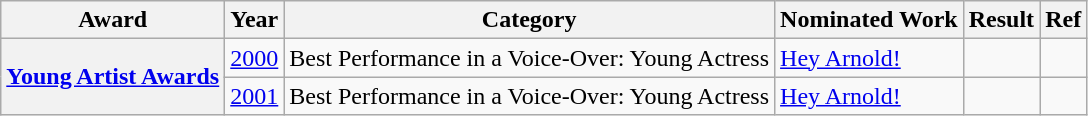<table class="wikitable plainrowheaders sortable">
<tr>
<th scope="col">Award</th>
<th scope="col">Year</th>
<th scope="col">Category</th>
<th scope="col">Nominated Work</th>
<th scope="col">Result</th>
<th scope="col" class="unsortable">Ref</th>
</tr>
<tr>
<th scope="row" rowspan = "2"><a href='#'>Young Artist Awards</a></th>
<td><a href='#'>2000</a></td>
<td>Best Performance in a Voice-Over: Young Actress</td>
<td><a href='#'>Hey Arnold!</a></td>
<td></td>
<td></td>
</tr>
<tr>
<td><a href='#'>2001</a></td>
<td>Best Performance in a Voice-Over: Young Actress</td>
<td><a href='#'>Hey Arnold!</a></td>
<td></td>
<td></td>
</tr>
</table>
